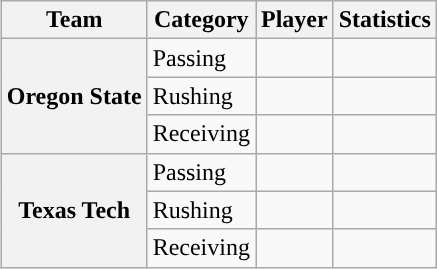<table class="wikitable" style="float:right">
<tr>
<th>Team</th>
<th>Category</th>
<th>Player</th>
<th>Statistics</th>
</tr>
<tr>
<th rowspan=3>Oregon State</th>
<td>Passing</td>
<td></td>
<td></td>
</tr>
<tr>
<td>Rushing</td>
<td></td>
<td></td>
</tr>
<tr>
<td>Receiving</td>
<td></td>
<td></td>
</tr>
<tr>
<th rowspan=3>Texas Tech</th>
<td>Passing</td>
<td></td>
<td></td>
</tr>
<tr>
<td>Rushing</td>
<td></td>
<td></td>
</tr>
<tr>
<td>Receiving</td>
<td></td>
<td></td>
</tr>
</table>
